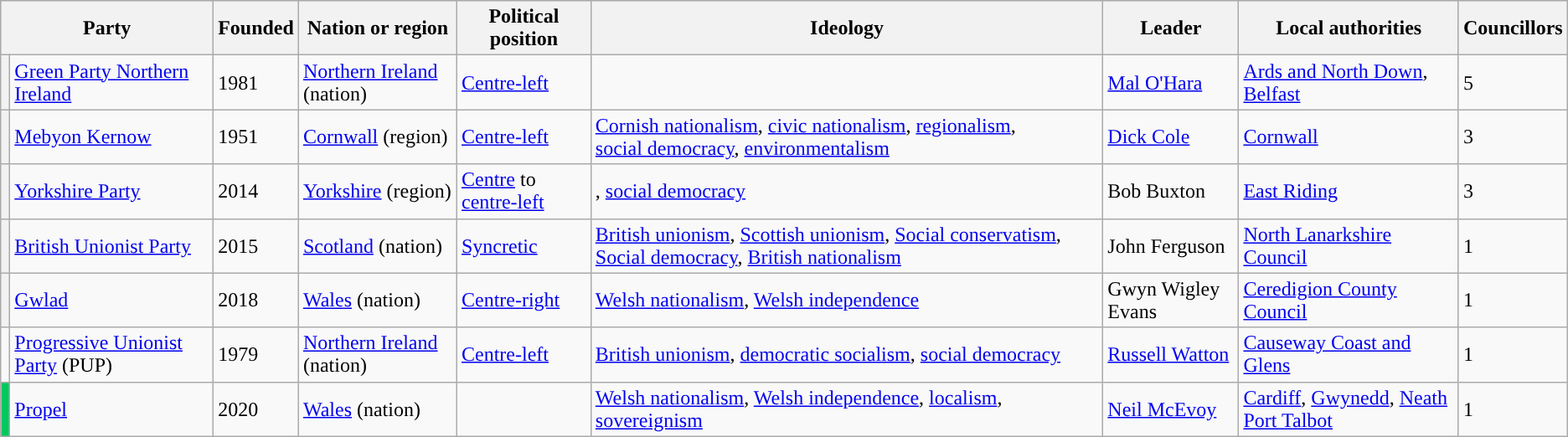<table class="wikitable sortable">
<tr style="background:#ccc;">
<th colspan="2" scope="col" style="width:5px;">Party</th>
<th class="unsortable">Founded</th>
<th class="unsortable">Nation or region</th>
<th class="unsortable">Political position</th>
<th class="unsortable">Ideology</th>
<th class="unsortable">Leader</th>
<th class="unsortable">Local authorities</th>
<th data-sort-type="number">Councillors</th>
</tr>
<tr>
<th style="background-color: "></th>
<td><a href='#'>Green Party Northern Ireland</a></td>
<td>1981</td>
<td><a href='#'>Northern Ireland</a> (nation)</td>
<td><a href='#'>Centre-left</a></td>
<td></td>
<td><a href='#'>Mal O'Hara</a></td>
<td><a href='#'>Ards and North Down</a>, <a href='#'>Belfast</a></td>
<td>5</td>
</tr>
<tr>
<th style="background-color: "></th>
<td><a href='#'>Mebyon Kernow</a></td>
<td>1951</td>
<td><a href='#'>Cornwall</a> (region)</td>
<td><a href='#'>Centre-left</a></td>
<td><a href='#'>Cornish nationalism</a>, <a href='#'>civic nationalism</a>, <a href='#'>regionalism</a>, <br><a href='#'>social democracy</a>, <a href='#'>environmentalism</a></td>
<td><a href='#'>Dick Cole</a></td>
<td><a href='#'>Cornwall</a></td>
<td>3</td>
</tr>
<tr>
<th style="background-color: "></th>
<td><a href='#'>Yorkshire Party</a></td>
<td>2014</td>
<td><a href='#'>Yorkshire</a> (region)</td>
<td><a href='#'>Centre</a> to <a href='#'>centre-left</a></td>
<td>, <a href='#'>social democracy</a></td>
<td>Bob Buxton</td>
<td><a href='#'>East Riding</a></td>
<td>3</td>
</tr>
<tr>
<th style="background-color: "></th>
<td><a href='#'>British Unionist Party</a></td>
<td>2015</td>
<td><a href='#'>Scotland</a> (nation)</td>
<td><a href='#'>Syncretic</a></td>
<td><a href='#'>British unionism</a>, <a href='#'>Scottish unionism</a>, <a href='#'>Social conservatism</a>, <a href='#'>Social democracy</a>, <a href='#'>British nationalism</a></td>
<td>John Ferguson</td>
<td><a href='#'>North Lanarkshire Council</a></td>
<td>1</td>
</tr>
<tr>
<th style="background-color: "></th>
<td><a href='#'>Gwlad</a></td>
<td>2018</td>
<td><a href='#'>Wales</a> (nation)</td>
<td><a href='#'>Centre-right</a></td>
<td><a href='#'>Welsh nationalism</a>, <a href='#'>Welsh independence</a></td>
<td>Gwyn Wigley Evans</td>
<td><a href='#'>Ceredigion County Council</a></td>
<td>1</td>
</tr>
<tr>
<td style="background-color: "></td>
<td><a href='#'>Progressive Unionist Party</a> (PUP)</td>
<td>1979</td>
<td><a href='#'>Northern Ireland</a> (nation)</td>
<td><a href='#'>Centre-left</a></td>
<td><a href='#'>British unionism</a>, <a href='#'>democratic socialism</a>, <a href='#'>social democracy</a></td>
<td><a href='#'>Russell Watton</a></td>
<td><a href='#'>Causeway Coast and Glens</a></td>
<td>1</td>
</tr>
<tr>
<th style="background-color: #00c95e"></th>
<td><a href='#'>Propel</a></td>
<td>2020</td>
<td><a href='#'>Wales</a> (nation)</td>
<td></td>
<td><a href='#'>Welsh nationalism</a>, <a href='#'>Welsh independence</a>, <a href='#'>localism</a>, <a href='#'>sovereignism</a></td>
<td><a href='#'>Neil McEvoy</a></td>
<td><a href='#'>Cardiff</a>, <a href='#'>Gwynedd</a>, <a href='#'>Neath Port Talbot</a></td>
<td>1</td>
</tr>
</table>
